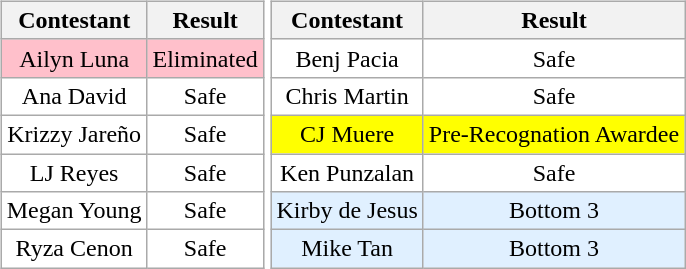<table>
<tr>
<td><br><table class="wikitable sortable nowrap" style="margin:auto; text-align:center">
<tr>
<th scope="col">Contestant</th>
<th scope="col">Result</th>
</tr>
<tr>
<td bgcolor=pink>Ailyn Luna</td>
<td bgcolor=pink>Eliminated</td>
</tr>
<tr>
<td bgcolor=#FFFFFF>Ana David</td>
<td bgcolor=#FFFFFF>Safe</td>
</tr>
<tr>
<td bgcolor=#FFFFFF>Krizzy Jareño</td>
<td bgcolor=#FFFFFF>Safe</td>
</tr>
<tr>
<td bgcolor=#FFFFFF>LJ Reyes</td>
<td bgcolor=#FFFFFF>Safe</td>
</tr>
<tr>
<td bgcolor=#FFFFFF>Megan Young</td>
<td bgcolor=#FFFFFF>Safe</td>
</tr>
<tr>
<td bgcolor=#FFFFFF>Ryza Cenon</td>
<td bgcolor=#FFFFFF>Safe</td>
</tr>
</table>
</td>
<td><br><table class="wikitable sortable nowrap" style="margin:auto; text-align:center">
<tr>
<th scope="col">Contestant</th>
<th scope="col">Result</th>
</tr>
<tr>
<td bgcolor=#FFFFFF>Benj Pacia</td>
<td bgcolor=#FFFFFF>Safe</td>
</tr>
<tr>
<td bgcolor=#FFFFFF>Chris Martin</td>
<td bgcolor=#FFFFFF>Safe</td>
</tr>
<tr>
<td bgcolor=#FFFF00>CJ Muere</td>
<td bgcolor=#FFFF00>Pre-Recognation Awardee</td>
</tr>
<tr>
<td bgcolor=#FFFFFF>Ken Punzalan</td>
<td bgcolor=#FFFFFF>Safe</td>
</tr>
<tr>
<td bgcolor=#e0f0ff>Kirby de Jesus</td>
<td bgcolor=#e0f0ff>Bottom 3</td>
</tr>
<tr>
<td bgcolor=#e0f0ff>Mike Tan</td>
<td bgcolor=#e0f0ff>Bottom 3</td>
</tr>
</table>
</td>
</tr>
</table>
